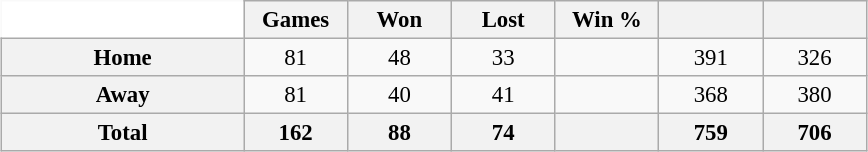<table class="wikitable" style="font-size:95%; text-align:center; width:38em; border:0;margin: 0.5em auto;">
<tr>
<td width="28%" style="background:#fff;border:0;"></td>
<th width="12%">Games</th>
<th width="12%">Won</th>
<th width="12%">Lost</th>
<th width="12%">Win %</th>
<th width="12%"></th>
<th width="12%"></th>
</tr>
<tr>
<th>Home</th>
<td>81</td>
<td>48</td>
<td>33</td>
<td></td>
<td>391</td>
<td>326</td>
</tr>
<tr>
<th>Away</th>
<td>81</td>
<td>40</td>
<td>41</td>
<td></td>
<td>368</td>
<td>380</td>
</tr>
<tr>
<th>Total</th>
<th>162</th>
<th>88</th>
<th>74</th>
<th></th>
<th>759</th>
<th>706</th>
</tr>
</table>
